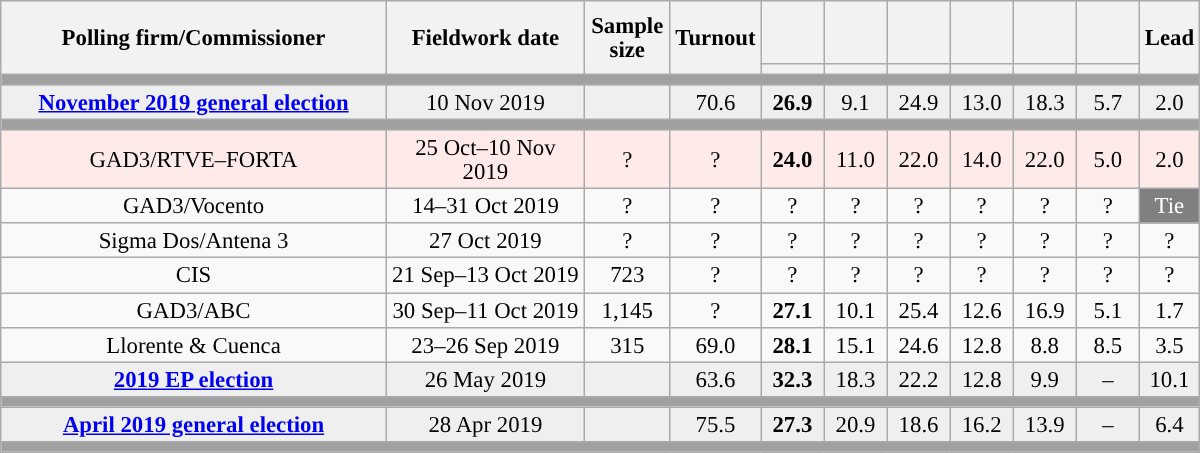<table class="wikitable collapsible collapsed" style="text-align:center; font-size:95%; line-height:16px;">
<tr style="height:42px;">
<th style="width:250px;" rowspan="2">Polling firm/Commissioner</th>
<th style="width:125px;" rowspan="2">Fieldwork date</th>
<th style="width:50px;" rowspan="2">Sample size</th>
<th style="width:45px;" rowspan="2">Turnout</th>
<th style="width:35px;"></th>
<th style="width:35px;"></th>
<th style="width:35px;"></th>
<th style="width:35px;"></th>
<th style="width:35px;"></th>
<th style="width:35px;"></th>
<th style="width:30px;" rowspan="2">Lead</th>
</tr>
<tr>
<th style="color:inherit;background:"></th>
<th style="color:inherit;background:"></th>
<th style="color:inherit;background:"></th>
<th style="color:inherit;background:"></th>
<th style="color:inherit;background:"></th>
<th style="color:inherit;background:"></th>
</tr>
<tr>
<td colspan="11" style="background:#A0A0A0"></td>
</tr>
<tr style="background:#EFEFEF;">
<td><strong><a href='#'>November 2019 general election</a></strong></td>
<td>10 Nov 2019</td>
<td></td>
<td>70.6</td>
<td><strong>26.9</strong><br></td>
<td>9.1<br></td>
<td>24.9<br></td>
<td>13.0<br></td>
<td>18.3<br></td>
<td>5.7<br></td>
<td style="background:">2.0</td>
</tr>
<tr>
<td colspan="11" style="background:#A0A0A0"></td>
</tr>
<tr style="background:#FFEAEA;">
<td>GAD3/RTVE–FORTA</td>
<td>25 Oct–10 Nov 2019</td>
<td>?</td>
<td>?</td>
<td><strong>24.0</strong><br></td>
<td>11.0<br></td>
<td>22.0<br></td>
<td>14.0<br></td>
<td>22.0<br></td>
<td>5.0<br></td>
<td style="background:">2.0</td>
</tr>
<tr>
<td>GAD3/Vocento</td>
<td>14–31 Oct 2019</td>
<td>?</td>
<td>?</td>
<td>?<br></td>
<td>?<br></td>
<td>?<br></td>
<td>?<br></td>
<td>?<br></td>
<td>?<br></td>
<td style="background:gray;color:white;">Tie</td>
</tr>
<tr>
<td>Sigma Dos/Antena 3</td>
<td>27 Oct 2019</td>
<td>?</td>
<td>?</td>
<td>?<br></td>
<td>?<br></td>
<td>?<br></td>
<td>?<br></td>
<td>?<br></td>
<td>?<br></td>
<td style="background:">?</td>
</tr>
<tr>
<td>CIS</td>
<td>21 Sep–13 Oct 2019</td>
<td>723</td>
<td>?</td>
<td>?<br></td>
<td>?<br></td>
<td>?<br></td>
<td>?<br></td>
<td>?<br></td>
<td>?<br></td>
<td style="background:">?</td>
</tr>
<tr>
<td>GAD3/ABC</td>
<td>30 Sep–11 Oct 2019</td>
<td>1,145</td>
<td>?</td>
<td><strong>27.1</strong><br></td>
<td>10.1<br></td>
<td>25.4<br></td>
<td>12.6<br></td>
<td>16.9<br></td>
<td>5.1<br></td>
<td style="background:">1.7</td>
</tr>
<tr>
<td>Llorente & Cuenca</td>
<td>23–26 Sep 2019</td>
<td>315</td>
<td>69.0</td>
<td><strong>28.1</strong><br></td>
<td>15.1<br></td>
<td>24.6<br></td>
<td>12.8<br></td>
<td>8.8<br></td>
<td>8.5<br></td>
<td style="background:">3.5</td>
</tr>
<tr style="background:#EFEFEF;">
<td><strong><a href='#'>2019 EP election</a></strong></td>
<td>26 May 2019</td>
<td></td>
<td>63.6</td>
<td><strong>32.3</strong><br></td>
<td>18.3<br></td>
<td>22.2<br></td>
<td>12.8<br></td>
<td>9.9<br></td>
<td>–</td>
<td style="background:">10.1</td>
</tr>
<tr>
<td colspan="11" style="background:#A0A0A0"></td>
</tr>
<tr style="background:#EFEFEF;">
<td><strong><a href='#'>April 2019 general election</a></strong></td>
<td>28 Apr 2019</td>
<td></td>
<td>75.5</td>
<td><strong>27.3</strong><br></td>
<td>20.9<br></td>
<td>18.6<br></td>
<td>16.2<br></td>
<td>13.9<br></td>
<td>–</td>
<td style="background:">6.4</td>
</tr>
<tr>
<td colspan="11" style="background:#A0A0A0"></td>
</tr>
</table>
